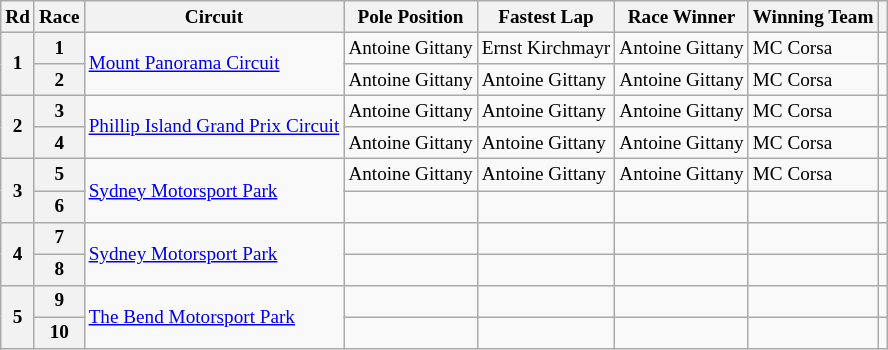<table class="wikitable" style="font-size:80%;">
<tr>
<th>Rd</th>
<th>Race</th>
<th>Circuit</th>
<th>Pole Position</th>
<th>Fastest Lap</th>
<th>Race Winner</th>
<th>Winning Team</th>
<th></th>
</tr>
<tr>
<th rowspan="2">1</th>
<th>1</th>
<td rowspan="2"> <a href='#'>Mount Panorama Circuit</a></td>
<td> Antoine Gittany</td>
<td> Ernst Kirchmayr</td>
<td> Antoine Gittany</td>
<td>MC Corsa</td>
<td align="center"></td>
</tr>
<tr>
<th>2</th>
<td> Antoine Gittany</td>
<td> Antoine Gittany</td>
<td> Antoine Gittany</td>
<td>MC Corsa</td>
<td align="center"></td>
</tr>
<tr>
<th rowspan="2">2</th>
<th>3</th>
<td rowspan="2"> <a href='#'>Phillip Island Grand Prix Circuit</a></td>
<td> Antoine Gittany</td>
<td> Antoine Gittany</td>
<td> Antoine Gittany</td>
<td>MC Corsa</td>
<td></td>
</tr>
<tr>
<th>4</th>
<td> Antoine Gittany</td>
<td> Antoine Gittany</td>
<td> Antoine Gittany</td>
<td>MC Corsa</td>
<td></td>
</tr>
<tr>
<th rowspan="2">3</th>
<th>5</th>
<td rowspan="2"> <a href='#'>Sydney Motorsport Park</a></td>
<td> Antoine Gittany</td>
<td> Antoine Gittany</td>
<td> Antoine Gittany</td>
<td>MC Corsa</td>
<td></td>
</tr>
<tr>
<th>6</th>
<td></td>
<td></td>
<td></td>
<td></td>
<td></td>
</tr>
<tr>
<th rowspan="2">4</th>
<th>7</th>
<td rowspan="2"> <a href='#'>Sydney Motorsport Park</a></td>
<td></td>
<td></td>
<td></td>
<td></td>
<td></td>
</tr>
<tr>
<th>8</th>
<td></td>
<td></td>
<td></td>
<td></td>
<td></td>
</tr>
<tr>
<th rowspan="2">5</th>
<th>9</th>
<td rowspan="2"> <a href='#'>The Bend Motorsport Park</a></td>
<td></td>
<td></td>
<td></td>
<td></td>
<td></td>
</tr>
<tr>
<th>10</th>
<td></td>
<td></td>
<td></td>
<td></td>
<td></td>
</tr>
</table>
